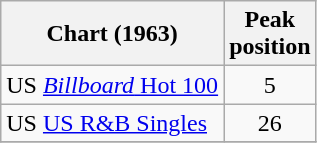<table class="wikitable sortable">
<tr>
<th>Chart (1963)</th>
<th>Peak<br>position</th>
</tr>
<tr>
<td>US <a href='#'><em>Billboard</em> Hot 100</a></td>
<td align="center">5</td>
</tr>
<tr>
<td>US <a href='#'>US R&B Singles</a></td>
<td align="center">26</td>
</tr>
<tr>
</tr>
</table>
